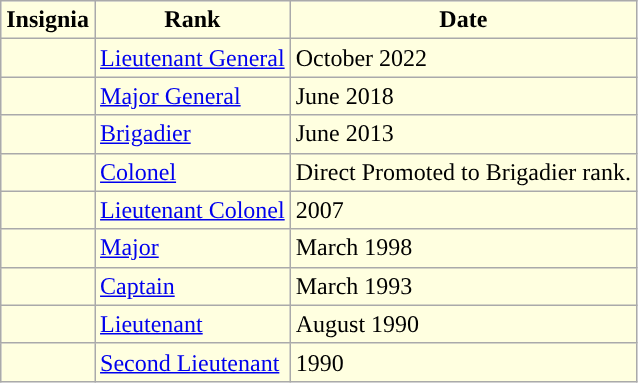<table class="wikitable">
<tr>
<th style="background:#FFFFE0">Insignia</th>
<th style="background:#FFFFE0">Rank</th>
<th style="background:#FFFFE0">Date</th>
</tr>
<tr>
<td style="background:#FFFFE0"> </td>
<td style="background:#FFFFE0"><a href='#'>Lieutenant General</a></td>
<td style="background:#FFFFE0">October 2022</td>
</tr>
<tr>
<td style="background:#FFFFE0"> </td>
<td style="background:#FFFFE0"><a href='#'>Major General</a></td>
<td style="background:#FFFFE0">June 2018</td>
</tr>
<tr>
<td style="background:#FFFFE0"> </td>
<td style="background:#FFFFE0"><a href='#'>Brigadier</a></td>
<td style="background:#FFFFE0">June 2013</td>
</tr>
<tr>
<td style="background:#FFFFE0"></td>
<td style="background:#FFFFE0"><a href='#'>Colonel</a></td>
<td style="background:#FFFFE0">Direct Promoted to Brigadier rank.</td>
</tr>
<tr>
<td style="background:#FFFFE0"></td>
<td style="background:#FFFFE0"><a href='#'>Lieutenant Colonel</a></td>
<td style="background:#FFFFE0">2007</td>
</tr>
<tr>
<td style="background:#FFFFE0"></td>
<td style="background:#FFFFE0"><a href='#'>Major</a></td>
<td style="background:#FFFFE0">March 1998</td>
</tr>
<tr>
<td style="background:#FFFFE0"></td>
<td style="background:#FFFFE0"><a href='#'>Captain</a></td>
<td style="background:#FFFFE0">March 1993</td>
</tr>
<tr>
<td style="background:#FFFFE0"></td>
<td style="background:#FFFFE0"><a href='#'>Lieutenant</a></td>
<td style="background:#FFFFE0">August 1990</td>
</tr>
<tr>
<td style="background:#FFFFE0"></td>
<td style="background:#FFFFE0"><a href='#'>Second Lieutenant</a></td>
<td style="background:#FFFFE0">1990</td>
</tr>
</table>
